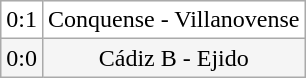<table class="wikitable">
<tr align=center bgcolor=white>
<td>0:1</td>
<td>Conquense - Villanovense</td>
</tr>
<tr align=center bgcolor=#F5F5F5>
<td>0:0</td>
<td>Cádiz B - Ejido</td>
</tr>
</table>
